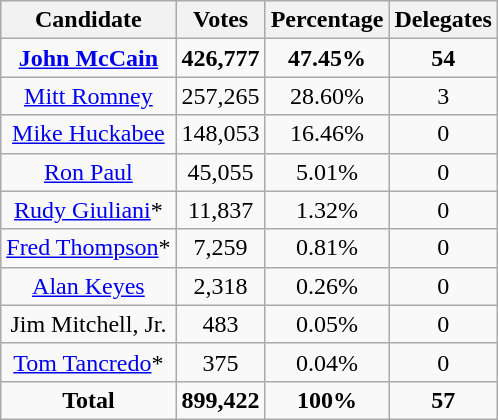<table class="wikitable" style="text-align:center;">
<tr>
<th>Candidate</th>
<th>Votes</th>
<th>Percentage</th>
<th>Delegates</th>
</tr>
<tr>
<td><strong><a href='#'>John McCain</a></strong></td>
<td><strong>426,777</strong></td>
<td><strong>47.45%</strong></td>
<td><strong>54</strong></td>
</tr>
<tr>
<td><a href='#'>Mitt Romney</a></td>
<td>257,265</td>
<td>28.60%</td>
<td>3</td>
</tr>
<tr>
<td><a href='#'>Mike Huckabee</a></td>
<td>148,053</td>
<td>16.46%</td>
<td>0</td>
</tr>
<tr>
<td><a href='#'>Ron Paul</a></td>
<td>45,055</td>
<td>5.01%</td>
<td>0</td>
</tr>
<tr>
<td><a href='#'>Rudy Giuliani</a>*</td>
<td>11,837</td>
<td>1.32%</td>
<td>0</td>
</tr>
<tr>
<td><a href='#'>Fred Thompson</a>*</td>
<td>7,259</td>
<td>0.81%</td>
<td>0</td>
</tr>
<tr>
<td><a href='#'>Alan Keyes</a></td>
<td>2,318</td>
<td>0.26%</td>
<td>0</td>
</tr>
<tr>
<td>Jim Mitchell, Jr.</td>
<td>483</td>
<td>0.05%</td>
<td>0</td>
</tr>
<tr>
<td><a href='#'>Tom Tancredo</a>*</td>
<td>375</td>
<td>0.04%</td>
<td>0</td>
</tr>
<tr>
<td><strong>Total</strong></td>
<td><strong>899,422</strong></td>
<td><strong>100%</strong></td>
<td><strong>57</strong></td>
</tr>
</table>
